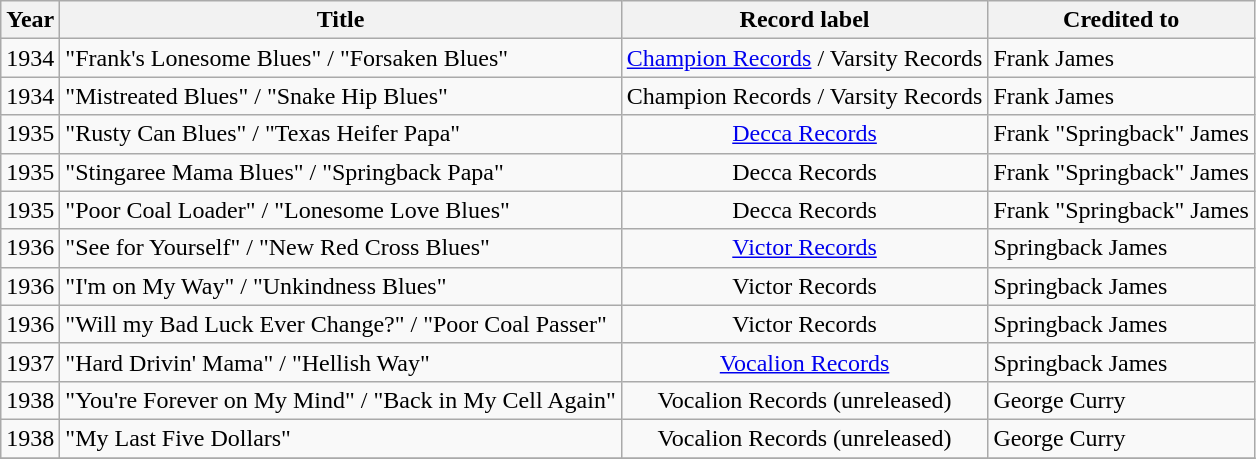<table class="wikitable sortable">
<tr>
<th>Year</th>
<th>Title</th>
<th>Record label</th>
<th>Credited to</th>
</tr>
<tr>
<td>1934</td>
<td>"Frank's Lonesome Blues" / "Forsaken Blues"</td>
<td style="text-align:center;"><a href='#'>Champion Records</a> / Varsity Records</td>
<td>Frank James</td>
</tr>
<tr>
<td>1934</td>
<td>"Mistreated Blues" / "Snake Hip Blues"</td>
<td style="text-align:center;">Champion Records / Varsity Records</td>
<td>Frank James</td>
</tr>
<tr>
<td>1935</td>
<td>"Rusty Can Blues" / "Texas Heifer Papa"</td>
<td style="text-align:center;"><a href='#'>Decca Records</a></td>
<td>Frank "Springback" James</td>
</tr>
<tr>
<td>1935</td>
<td>"Stingaree Mama Blues" / "Springback Papa"</td>
<td style="text-align:center;">Decca Records</td>
<td>Frank "Springback" James</td>
</tr>
<tr>
<td>1935</td>
<td>"Poor Coal Loader" / "Lonesome Love Blues"</td>
<td style="text-align:center;">Decca Records</td>
<td>Frank "Springback" James</td>
</tr>
<tr>
<td>1936</td>
<td>"See for Yourself" / "New Red Cross Blues"</td>
<td style="text-align:center;"><a href='#'>Victor Records</a></td>
<td>Springback James</td>
</tr>
<tr>
<td>1936</td>
<td>"I'm on My Way" / "Unkindness Blues"</td>
<td style="text-align:center;">Victor Records</td>
<td>Springback James</td>
</tr>
<tr>
<td>1936</td>
<td>"Will my Bad Luck Ever Change?" / "Poor Coal Passer"</td>
<td style="text-align:center;">Victor Records</td>
<td>Springback James</td>
</tr>
<tr>
<td>1937</td>
<td>"Hard Drivin' Mama" / "Hellish Way"</td>
<td style="text-align:center;"><a href='#'>Vocalion Records</a></td>
<td>Springback James</td>
</tr>
<tr>
<td>1938</td>
<td>"You're Forever on My Mind" / "Back in My Cell Again"</td>
<td style="text-align:center;">Vocalion Records (unreleased)</td>
<td>George Curry</td>
</tr>
<tr>
<td>1938</td>
<td>"My Last Five Dollars"</td>
<td style="text-align:center;">Vocalion Records (unreleased)</td>
<td>George Curry</td>
</tr>
<tr>
</tr>
</table>
